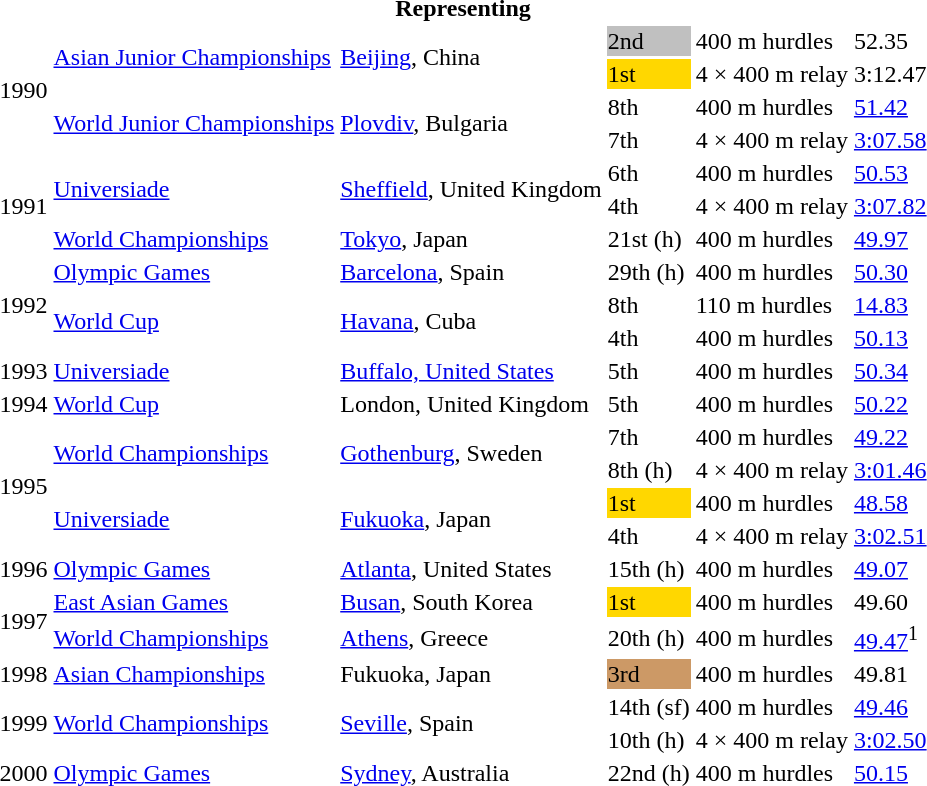<table>
<tr>
<th colspan="6">Representing </th>
</tr>
<tr>
<td rowspan=4>1990</td>
<td rowspan=2><a href='#'>Asian Junior Championships</a></td>
<td rowspan=2><a href='#'>Beijing</a>, China</td>
<td bgcolor=silver>2nd</td>
<td>400 m hurdles</td>
<td>52.35</td>
</tr>
<tr>
<td bgcolor=gold>1st</td>
<td>4 × 400 m relay</td>
<td>3:12.47</td>
</tr>
<tr>
<td rowspan=2><a href='#'>World Junior Championships</a></td>
<td rowspan=2><a href='#'>Plovdiv</a>, Bulgaria</td>
<td>8th</td>
<td>400 m hurdles</td>
<td><a href='#'>51.42</a></td>
</tr>
<tr>
<td>7th</td>
<td>4 × 400 m relay</td>
<td><a href='#'>3:07.58</a></td>
</tr>
<tr>
<td rowspan=3>1991</td>
<td rowspan=2><a href='#'>Universiade</a></td>
<td rowspan=2><a href='#'>Sheffield</a>, United Kingdom</td>
<td>6th</td>
<td>400 m hurdles</td>
<td><a href='#'>50.53</a></td>
</tr>
<tr>
<td>4th</td>
<td>4 × 400 m relay</td>
<td><a href='#'>3:07.82</a></td>
</tr>
<tr>
<td><a href='#'>World Championships</a></td>
<td><a href='#'>Tokyo</a>, Japan</td>
<td>21st (h)</td>
<td>400 m hurdles</td>
<td><a href='#'>49.97</a></td>
</tr>
<tr>
<td rowspan=3>1992</td>
<td><a href='#'>Olympic Games</a></td>
<td><a href='#'>Barcelona</a>, Spain</td>
<td>29th (h)</td>
<td>400 m hurdles</td>
<td><a href='#'>50.30</a></td>
</tr>
<tr>
<td rowspan=2><a href='#'>World Cup</a></td>
<td rowspan=2><a href='#'>Havana</a>, Cuba</td>
<td>8th</td>
<td>110 m hurdles</td>
<td><a href='#'>14.83</a></td>
</tr>
<tr>
<td>4th</td>
<td>400 m hurdles</td>
<td><a href='#'>50.13</a></td>
</tr>
<tr>
<td>1993</td>
<td><a href='#'>Universiade</a></td>
<td><a href='#'>Buffalo, United States</a></td>
<td>5th</td>
<td>400 m hurdles</td>
<td><a href='#'>50.34</a></td>
</tr>
<tr>
<td>1994</td>
<td><a href='#'>World Cup</a></td>
<td>London, United Kingdom</td>
<td>5th</td>
<td>400 m hurdles</td>
<td><a href='#'>50.22</a></td>
</tr>
<tr>
<td rowspan=4>1995</td>
<td rowspan=2><a href='#'>World Championships</a></td>
<td rowspan=2><a href='#'>Gothenburg</a>, Sweden</td>
<td>7th</td>
<td>400 m hurdles</td>
<td><a href='#'>49.22</a></td>
</tr>
<tr>
<td>8th (h)</td>
<td>4 × 400 m relay</td>
<td><a href='#'>3:01.46</a></td>
</tr>
<tr>
<td rowspan=2><a href='#'>Universiade</a></td>
<td rowspan=2><a href='#'>Fukuoka</a>, Japan</td>
<td bgcolor=gold>1st</td>
<td>400 m hurdles</td>
<td><a href='#'>48.58</a></td>
</tr>
<tr>
<td>4th</td>
<td>4 × 400 m relay</td>
<td><a href='#'>3:02.51</a></td>
</tr>
<tr>
<td>1996</td>
<td><a href='#'>Olympic Games</a></td>
<td><a href='#'>Atlanta</a>, United States</td>
<td>15th (h)</td>
<td>400 m hurdles</td>
<td><a href='#'>49.07</a></td>
</tr>
<tr>
<td rowspan=2>1997</td>
<td><a href='#'>East Asian Games</a></td>
<td><a href='#'>Busan</a>, South Korea</td>
<td bgcolor=gold>1st</td>
<td>400 m hurdles</td>
<td>49.60</td>
</tr>
<tr>
<td><a href='#'>World Championships</a></td>
<td><a href='#'>Athens</a>, Greece</td>
<td>20th (h)</td>
<td>400 m hurdles</td>
<td><a href='#'>49.47</a><sup>1</sup></td>
</tr>
<tr>
<td>1998</td>
<td><a href='#'>Asian Championships</a></td>
<td>Fukuoka, Japan</td>
<td bgcolor=cc9966>3rd</td>
<td>400 m hurdles</td>
<td>49.81</td>
</tr>
<tr>
<td rowspan=2>1999</td>
<td rowspan=2><a href='#'>World Championships</a></td>
<td rowspan=2><a href='#'>Seville</a>, Spain</td>
<td>14th (sf)</td>
<td>400 m hurdles</td>
<td><a href='#'>49.46</a></td>
</tr>
<tr>
<td>10th (h)</td>
<td>4 × 400 m relay</td>
<td><a href='#'>3:02.50</a></td>
</tr>
<tr>
<td>2000</td>
<td><a href='#'>Olympic Games</a></td>
<td><a href='#'>Sydney</a>, Australia</td>
<td>22nd (h)</td>
<td>400 m hurdles</td>
<td><a href='#'>50.15</a></td>
</tr>
</table>
